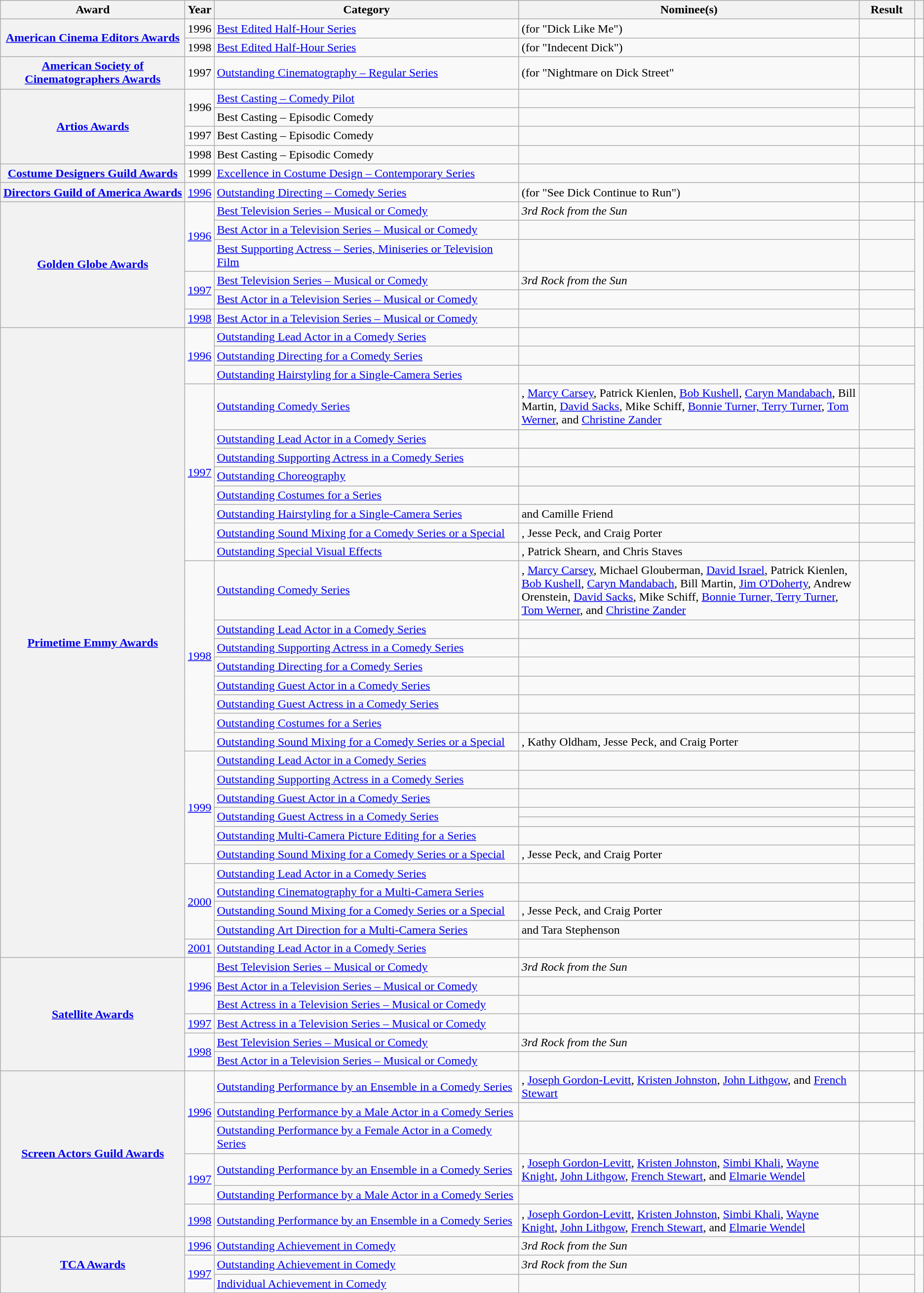<table class="wikitable sortable plainrowheaders">
<tr>
<th scope="col" style="width:20%;">Award</th>
<th scope="col" style="width:3%;">Year</th>
<th scope="col" style="width:33%;">Category</th>
<th scope="col">Nominee(s)</th>
<th scope="col" style="width:6%;">Result</th>
<th scope="col" class="unsortable" style="width:1%;"></th>
</tr>
<tr>
<th scope="rowgroup" rowspan="2"><a href='#'>American Cinema Editors Awards</a></th>
<td style="text-align: center;">1996</td>
<td><a href='#'>Best Edited Half-Hour Series</a></td>
<td> (for "Dick Like Me")</td>
<td></td>
<td style="text-align: center;"></td>
</tr>
<tr>
<td style="text-align: center;">1998</td>
<td><a href='#'>Best Edited Half-Hour Series</a></td>
<td> (for "Indecent Dick")</td>
<td></td>
<td style="text-align: center;"></td>
</tr>
<tr>
<th scope="row"><a href='#'>American Society of Cinematographers Awards</a></th>
<td style="text-align: center;">1997</td>
<td><a href='#'>Outstanding Cinematography – Regular Series</a></td>
<td> (for "Nightmare on Dick Street"</td>
<td></td>
<td style="text-align: center;"></td>
</tr>
<tr>
<th scope="rowgroup" rowspan="4"><a href='#'>Artios Awards</a></th>
<td rowspan="2" style="text-align: center;">1996</td>
<td><a href='#'>Best Casting – Comedy Pilot</a></td>
<td></td>
<td></td>
<td rowspan="2" style="text-align: center;"></td>
</tr>
<tr>
<td>Best Casting – Episodic Comedy</td>
<td></td>
<td></td>
</tr>
<tr>
<td style="text-align: center;">1997</td>
<td>Best Casting – Episodic Comedy</td>
<td></td>
<td></td>
<td style="text-align: center;"></td>
</tr>
<tr>
<td style="text-align: center;">1998</td>
<td>Best Casting – Episodic Comedy</td>
<td></td>
<td></td>
<td style="text-align: center;"></td>
</tr>
<tr>
<th scope="row"><a href='#'>Costume Designers Guild Awards</a></th>
<td style="text-align: center;">1999</td>
<td><a href='#'>Excellence in Costume Design – Contemporary Series</a></td>
<td></td>
<td></td>
<td style="text-align: center;"></td>
</tr>
<tr>
<th scope="row"><a href='#'>Directors Guild of America Awards</a></th>
<td style="text-align: center;"><a href='#'>1996</a></td>
<td><a href='#'>Outstanding Directing – Comedy Series</a></td>
<td> (for "See Dick Continue to Run")</td>
<td></td>
<td style="text-align: center;"></td>
</tr>
<tr>
<th scope="rowgroup" rowspan="6"><a href='#'>Golden Globe Awards</a></th>
<td rowspan="3" style="text-align: center;"><a href='#'>1996</a></td>
<td><a href='#'>Best Television Series – Musical or Comedy</a></td>
<td><em>3rd Rock from the Sun</em></td>
<td></td>
<td rowspan="6" style="text-align: center;"></td>
</tr>
<tr>
<td><a href='#'>Best Actor in a Television Series – Musical or Comedy</a></td>
<td></td>
<td></td>
</tr>
<tr>
<td><a href='#'>Best Supporting Actress – Series, Miniseries or Television Film</a></td>
<td></td>
<td></td>
</tr>
<tr>
<td rowspan="2" style="text-align: center;"><a href='#'>1997</a></td>
<td><a href='#'>Best Television Series – Musical or Comedy</a></td>
<td><em>3rd Rock from the Sun</em></td>
<td></td>
</tr>
<tr>
<td><a href='#'>Best Actor in a Television Series – Musical or Comedy</a></td>
<td></td>
<td></td>
</tr>
<tr>
<td style="text-align: center;"><a href='#'>1998</a></td>
<td><a href='#'>Best Actor in a Television Series – Musical or Comedy</a></td>
<td></td>
<td></td>
</tr>
<tr>
<th scope="rowgroup" rowspan="31"><a href='#'>Primetime Emmy Awards</a></th>
<td rowspan="3" style="text-align: center;"><a href='#'>1996</a></td>
<td><a href='#'>Outstanding Lead Actor in a Comedy Series</a></td>
<td></td>
<td></td>
<td rowspan="31" style="text-align: center;"></td>
</tr>
<tr>
<td><a href='#'>Outstanding Directing for a Comedy Series</a></td>
<td> </td>
<td></td>
</tr>
<tr>
<td><a href='#'>Outstanding Hairstyling for a Single-Camera Series</a></td>
<td> </td>
<td></td>
</tr>
<tr>
<td rowspan="8" style="text-align: center;"><a href='#'>1997</a></td>
<td><a href='#'>Outstanding Comedy Series</a></td>
<td>, <a href='#'>Marcy Carsey</a>, Patrick Kienlen, <a href='#'>Bob Kushell</a>, <a href='#'>Caryn Mandabach</a>, Bill Martin, <a href='#'>David Sacks</a>, Mike Schiff, <a href='#'>Bonnie Turner, Terry Turner</a>, <a href='#'>Tom Werner</a>, and <a href='#'>Christine Zander</a></td>
<td></td>
</tr>
<tr>
<td><a href='#'>Outstanding Lead Actor in a Comedy Series</a></td>
<td></td>
<td></td>
</tr>
<tr>
<td><a href='#'>Outstanding Supporting Actress in a Comedy Series</a></td>
<td></td>
<td></td>
</tr>
<tr>
<td><a href='#'>Outstanding Choreography</a></td>
<td> </td>
<td></td>
</tr>
<tr>
<td><a href='#'>Outstanding Costumes for a Series</a></td>
<td> </td>
<td></td>
</tr>
<tr>
<td><a href='#'>Outstanding Hairstyling for a Single-Camera Series</a></td>
<td> and Camille Friend </td>
<td></td>
</tr>
<tr>
<td><a href='#'>Outstanding Sound Mixing for a Comedy Series or a Special</a></td>
<td>, Jesse Peck, and Craig Porter </td>
<td></td>
</tr>
<tr>
<td><a href='#'>Outstanding Special Visual Effects</a></td>
<td>, Patrick Shearn, and Chris Staves </td>
<td></td>
</tr>
<tr>
<td rowspan="8" style="text-align: center;"><a href='#'>1998</a></td>
<td><a href='#'>Outstanding Comedy Series</a></td>
<td>, <a href='#'>Marcy Carsey</a>, Michael Glouberman, <a href='#'>David Israel</a>, Patrick Kienlen, <a href='#'>Bob Kushell</a>, <a href='#'>Caryn Mandabach</a>, Bill Martin, <a href='#'>Jim O'Doherty</a>, Andrew Orenstein, <a href='#'>David Sacks</a>, Mike Schiff, <a href='#'>Bonnie Turner, Terry Turner</a>, <a href='#'>Tom Werner</a>, and <a href='#'>Christine Zander</a></td>
<td></td>
</tr>
<tr>
<td><a href='#'>Outstanding Lead Actor in a Comedy Series</a></td>
<td></td>
<td></td>
</tr>
<tr>
<td><a href='#'>Outstanding Supporting Actress in a Comedy Series</a></td>
<td></td>
<td></td>
</tr>
<tr>
<td><a href='#'>Outstanding Directing for a Comedy Series</a></td>
<td> </td>
<td></td>
</tr>
<tr>
<td><a href='#'>Outstanding Guest Actor in a Comedy Series</a></td>
<td></td>
<td></td>
</tr>
<tr>
<td><a href='#'>Outstanding Guest Actress in a Comedy Series</a></td>
<td></td>
<td></td>
</tr>
<tr>
<td><a href='#'>Outstanding Costumes for a Series</a></td>
<td> </td>
<td></td>
</tr>
<tr>
<td><a href='#'>Outstanding Sound Mixing for a Comedy Series or a Special</a></td>
<td>, Kathy Oldham, Jesse Peck, and Craig Porter </td>
<td></td>
</tr>
<tr>
<td rowspan="7" style="text-align: center;"><a href='#'>1999</a></td>
<td><a href='#'>Outstanding Lead Actor in a Comedy Series</a></td>
<td></td>
<td></td>
</tr>
<tr>
<td><a href='#'>Outstanding Supporting Actress in a Comedy Series</a></td>
<td></td>
<td></td>
</tr>
<tr>
<td><a href='#'>Outstanding Guest Actor in a Comedy Series</a></td>
<td> </td>
<td></td>
</tr>
<tr>
<td rowspan="2"><a href='#'>Outstanding Guest Actress in a Comedy Series</a></td>
<td> </td>
<td></td>
</tr>
<tr>
<td></td>
<td></td>
</tr>
<tr>
<td><a href='#'>Outstanding Multi-Camera Picture Editing for a Series</a></td>
<td> </td>
<td></td>
</tr>
<tr>
<td><a href='#'>Outstanding Sound Mixing for a Comedy Series or a Special</a></td>
<td>, Jesse Peck, and Craig Porter </td>
<td></td>
</tr>
<tr>
<td rowspan="4" style="text-align: center;"><a href='#'>2000</a></td>
<td><a href='#'>Outstanding Lead Actor in a Comedy Series</a></td>
<td></td>
<td></td>
</tr>
<tr>
<td><a href='#'>Outstanding Cinematography for a Multi-Camera Series</a></td>
<td> </td>
<td></td>
</tr>
<tr>
<td><a href='#'>Outstanding Sound Mixing for a Comedy Series or a Special</a></td>
<td>, Jesse Peck, and Craig Porter </td>
<td></td>
</tr>
<tr>
<td><a href='#'>Outstanding Art Direction for a Multi-Camera Series</a></td>
<td> and Tara Stephenson </td>
<td></td>
</tr>
<tr>
<td style="text-align: center;"><a href='#'>2001</a></td>
<td><a href='#'>Outstanding Lead Actor in a Comedy Series</a></td>
<td></td>
<td></td>
</tr>
<tr>
<th scope="rowgroup" rowspan="6"><a href='#'>Satellite Awards</a></th>
<td rowspan="3" style="text-align: center;"><a href='#'>1996</a></td>
<td><a href='#'>Best Television Series – Musical or Comedy</a></td>
<td><em>3rd Rock from the Sun</em></td>
<td></td>
<td rowspan="3" style="text-align: center;"></td>
</tr>
<tr>
<td><a href='#'>Best Actor in a Television Series – Musical or Comedy</a></td>
<td></td>
<td></td>
</tr>
<tr>
<td><a href='#'>Best Actress in a Television Series – Musical or Comedy</a></td>
<td></td>
<td></td>
</tr>
<tr>
<td style="text-align: center;"><a href='#'>1997</a></td>
<td><a href='#'>Best Actress in a Television Series – Musical or Comedy</a></td>
<td></td>
<td></td>
<td style="text-align: center;"></td>
</tr>
<tr>
<td rowspan="2" style="text-align: center;"><a href='#'>1998</a></td>
<td><a href='#'>Best Television Series – Musical or Comedy</a></td>
<td><em>3rd Rock from the Sun</em></td>
<td></td>
<td rowspan="2" style="text-align: center;"></td>
</tr>
<tr>
<td><a href='#'>Best Actor in a Television Series – Musical or Comedy</a></td>
<td></td>
<td></td>
</tr>
<tr>
<th scope="rowgroup" rowspan="6"><a href='#'>Screen Actors Guild Awards</a></th>
<td rowspan="3" style="text-align: center;"><a href='#'>1996</a></td>
<td><a href='#'>Outstanding Performance by an Ensemble in a Comedy Series</a></td>
<td>, <a href='#'>Joseph Gordon-Levitt</a>, <a href='#'>Kristen Johnston</a>, <a href='#'>John Lithgow</a>, and <a href='#'>French Stewart</a></td>
<td></td>
<td rowspan="3" style="text-align: center;"></td>
</tr>
<tr>
<td><a href='#'>Outstanding Performance by a Male Actor in a Comedy Series</a></td>
<td></td>
<td></td>
</tr>
<tr>
<td><a href='#'>Outstanding Performance by a Female Actor in a Comedy Series</a></td>
<td></td>
<td></td>
</tr>
<tr>
<td rowspan="2" style="text-align: center;"><a href='#'>1997</a></td>
<td><a href='#'>Outstanding Performance by an Ensemble in a Comedy Series</a></td>
<td>, <a href='#'>Joseph Gordon-Levitt</a>, <a href='#'>Kristen Johnston</a>, <a href='#'>Simbi Khali</a>, <a href='#'>Wayne Knight</a>, <a href='#'>John Lithgow</a>, <a href='#'>French Stewart</a>, and <a href='#'>Elmarie Wendel</a></td>
<td></td>
<td style="text-align: center;"></td>
</tr>
<tr>
<td><a href='#'>Outstanding Performance by a Male Actor in a Comedy Series</a></td>
<td></td>
<td></td>
</tr>
<tr>
<td style="text-align: center;"><a href='#'>1998</a></td>
<td><a href='#'>Outstanding Performance by an Ensemble in a Comedy Series</a></td>
<td>, <a href='#'>Joseph Gordon-Levitt</a>, <a href='#'>Kristen Johnston</a>, <a href='#'>Simbi Khali</a>, <a href='#'>Wayne Knight</a>, <a href='#'>John Lithgow</a>, <a href='#'>French Stewart</a>, and <a href='#'>Elmarie Wendel</a></td>
<td></td>
<td style="text-align: center;"></td>
</tr>
<tr>
<th scope="rowgroup" rowspan="3"><a href='#'>TCA Awards</a></th>
<td style="text-align: center;"><a href='#'>1996</a></td>
<td><a href='#'>Outstanding Achievement in Comedy</a></td>
<td><em>3rd Rock from the Sun</em></td>
<td></td>
<td style="text-align: center;"></td>
</tr>
<tr>
<td rowspan="2" style="text-align: center;"><a href='#'>1997</a></td>
<td><a href='#'>Outstanding Achievement in Comedy</a></td>
<td><em>3rd Rock from the Sun</em></td>
<td></td>
<td rowspan="2" style="text-align: center;"></td>
</tr>
<tr>
<td><a href='#'>Individual Achievement in Comedy</a></td>
<td></td>
<td></td>
</tr>
</table>
